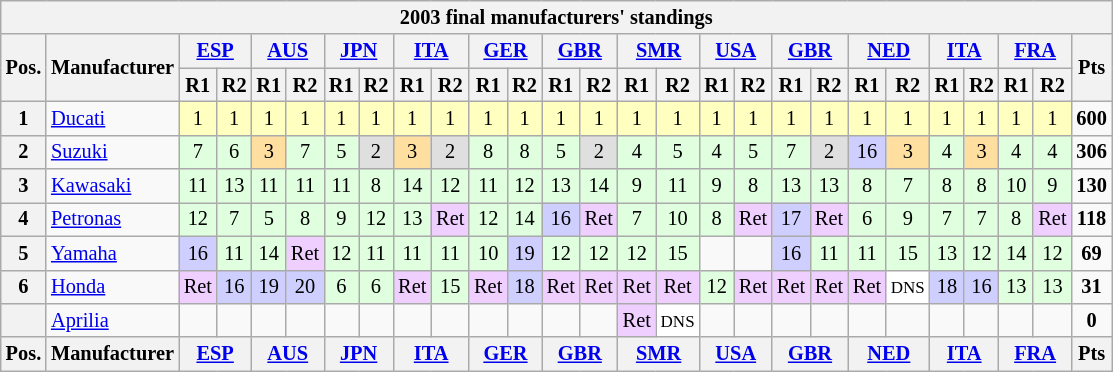<table class="wikitable" style="font-size: 85%; text-align: center">
<tr>
<th colspan=27>2003 final manufacturers' standings</th>
</tr>
<tr valign="top">
<th valign="middle" rowspan=2>Pos.</th>
<th valign="middle" rowspan=2>Manufacturer</th>
<th colspan=2><a href='#'>ESP</a><br></th>
<th colspan=2><a href='#'>AUS</a><br></th>
<th colspan=2><a href='#'>JPN</a><br></th>
<th colspan=2><a href='#'>ITA</a><br></th>
<th colspan=2><a href='#'>GER</a><br></th>
<th colspan=2><a href='#'>GBR</a><br></th>
<th colspan=2><a href='#'>SMR</a><br></th>
<th colspan=2><a href='#'>USA</a><br></th>
<th colspan=2><a href='#'>GBR</a><br></th>
<th colspan=2><a href='#'>NED</a><br></th>
<th colspan=2><a href='#'>ITA</a><br></th>
<th colspan=2><a href='#'>FRA</a><br></th>
<th valign="middle" rowspan=2>Pts</th>
</tr>
<tr>
<th>R1</th>
<th>R2</th>
<th>R1</th>
<th>R2</th>
<th>R1</th>
<th>R2</th>
<th>R1</th>
<th>R2</th>
<th>R1</th>
<th>R2</th>
<th>R1</th>
<th>R2</th>
<th>R1</th>
<th>R2</th>
<th>R1</th>
<th>R2</th>
<th>R1</th>
<th>R2</th>
<th>R1</th>
<th>R2</th>
<th>R1</th>
<th>R2</th>
<th>R1</th>
<th>R2</th>
</tr>
<tr>
<th>1</th>
<td align="left"> <a href='#'>Ducati</a></td>
<td style="background:#ffffbf;">1</td>
<td style="background:#ffffbf;">1</td>
<td style="background:#ffffbf;">1</td>
<td style="background:#ffffbf;">1</td>
<td style="background:#ffffbf;">1</td>
<td style="background:#ffffbf;">1</td>
<td style="background:#ffffbf;">1</td>
<td style="background:#ffffbf;">1</td>
<td style="background:#ffffbf;">1</td>
<td style="background:#ffffbf;">1</td>
<td style="background:#ffffbf;">1</td>
<td style="background:#ffffbf;">1</td>
<td style="background:#ffffbf;">1</td>
<td style="background:#ffffbf;">1</td>
<td style="background:#ffffbf;">1</td>
<td style="background:#ffffbf;">1</td>
<td style="background:#ffffbf;">1</td>
<td style="background:#ffffbf;">1</td>
<td style="background:#ffffbf;">1</td>
<td style="background:#ffffbf;">1</td>
<td style="background:#ffffbf;">1</td>
<td style="background:#ffffbf;">1</td>
<td style="background:#ffffbf;">1</td>
<td style="background:#ffffbf;">1</td>
<td><strong>600</strong></td>
</tr>
<tr>
<th>2</th>
<td align="left"> <a href='#'>Suzuki</a></td>
<td style="background:#dfffdf;">7</td>
<td style="background:#dfffdf;">6</td>
<td style="background:#ffdf9f;">3</td>
<td style="background:#dfffdf;">7</td>
<td style="background:#dfffdf;">5</td>
<td style="background:#dfdfdf;">2</td>
<td style="background:#ffdf9f;">3</td>
<td style="background:#dfdfdf;">2</td>
<td style="background:#dfffdf;">8</td>
<td style="background:#dfffdf;">8</td>
<td style="background:#dfffdf;">5</td>
<td style="background:#dfdfdf;">2</td>
<td style="background:#dfffdf;">4</td>
<td style="background:#dfffdf;">5</td>
<td style="background:#dfffdf;">4</td>
<td style="background:#dfffdf;">5</td>
<td style="background:#dfffdf;">7</td>
<td style="background:#dfdfdf;">2</td>
<td style="background:#cfcfff;">16</td>
<td style="background:#ffdf9f;">3</td>
<td style="background:#dfffdf;">4</td>
<td style="background:#ffdf9f;">3</td>
<td style="background:#dfffdf;">4</td>
<td style="background:#dfffdf;">4</td>
<td><strong>306</strong></td>
</tr>
<tr>
<th>3</th>
<td align="left"> <a href='#'>Kawasaki</a></td>
<td style="background:#dfffdf;">11</td>
<td style="background:#dfffdf;">13</td>
<td style="background:#dfffdf;">11</td>
<td style="background:#dfffdf;">11</td>
<td style="background:#dfffdf;">11</td>
<td style="background:#dfffdf;">8</td>
<td style="background:#dfffdf;">14</td>
<td style="background:#dfffdf;">12</td>
<td style="background:#dfffdf;">11</td>
<td style="background:#dfffdf;">12</td>
<td style="background:#dfffdf;">13</td>
<td style="background:#dfffdf;">14</td>
<td style="background:#dfffdf;">9</td>
<td style="background:#dfffdf;">11</td>
<td style="background:#dfffdf;">9</td>
<td style="background:#dfffdf;">8</td>
<td style="background:#dfffdf;">13</td>
<td style="background:#dfffdf;">13</td>
<td style="background:#dfffdf;">8</td>
<td style="background:#dfffdf;">7</td>
<td style="background:#dfffdf;">8</td>
<td style="background:#dfffdf;">8</td>
<td style="background:#dfffdf;">10</td>
<td style="background:#dfffdf;">9</td>
<td><strong>130</strong></td>
</tr>
<tr>
<th>4</th>
<td align="left"> <a href='#'>Petronas</a></td>
<td style="background:#dfffdf;">12</td>
<td style="background:#dfffdf;">7</td>
<td style="background:#dfffdf;">5</td>
<td style="background:#dfffdf;">8</td>
<td style="background:#dfffdf;">9</td>
<td style="background:#dfffdf;">12</td>
<td style="background:#dfffdf;">13</td>
<td style="background:#efcfff;">Ret</td>
<td style="background:#dfffdf;">12</td>
<td style="background:#dfffdf;">14</td>
<td style="background:#cfcfff;">16</td>
<td style="background:#efcfff;">Ret</td>
<td style="background:#dfffdf;">7</td>
<td style="background:#dfffdf;">10</td>
<td style="background:#dfffdf;">8</td>
<td style="background:#efcfff;">Ret</td>
<td style="background:#cfcfff;">17</td>
<td style="background:#efcfff;">Ret</td>
<td style="background:#dfffdf;">6</td>
<td style="background:#dfffdf;">9</td>
<td style="background:#dfffdf;">7</td>
<td style="background:#dfffdf;">7</td>
<td style="background:#dfffdf;">8</td>
<td style="background:#efcfff;">Ret</td>
<td><strong>118</strong></td>
</tr>
<tr>
<th>5</th>
<td align="left"> <a href='#'>Yamaha</a></td>
<td style="background:#cfcfff;">16</td>
<td style="background:#dfffdf;">11</td>
<td style="background:#dfffdf;">14</td>
<td style="background:#efcfff;">Ret</td>
<td style="background:#dfffdf;">12</td>
<td style="background:#dfffdf;">11</td>
<td style="background:#dfffdf;">11</td>
<td style="background:#dfffdf;">11</td>
<td style="background:#dfffdf;">10</td>
<td style="background:#cfcfff;">19</td>
<td style="background:#dfffdf;">12</td>
<td style="background:#dfffdf;">12</td>
<td style="background:#dfffdf;">12</td>
<td style="background:#dfffdf;">15</td>
<td></td>
<td></td>
<td style="background:#cfcfff;">16</td>
<td style="background:#dfffdf;">11</td>
<td style="background:#dfffdf;">11</td>
<td style="background:#dfffdf;">15</td>
<td style="background:#dfffdf;">13</td>
<td style="background:#dfffdf;">12</td>
<td style="background:#dfffdf;">14</td>
<td style="background:#dfffdf;">12</td>
<td><strong>69</strong></td>
</tr>
<tr>
<th>6</th>
<td align="left"> <a href='#'>Honda</a></td>
<td style="background:#efcfff;">Ret</td>
<td style="background:#cfcfff;">16</td>
<td style="background:#cfcfff;">19</td>
<td style="background:#cfcfff;">20</td>
<td style="background:#dfffdf;">6</td>
<td style="background:#dfffdf;">6</td>
<td style="background:#efcfff;">Ret</td>
<td style="background:#dfffdf;">15</td>
<td style="background:#efcfff;">Ret</td>
<td style="background:#cfcfff;">18</td>
<td style="background:#efcfff;">Ret</td>
<td style="background:#efcfff;">Ret</td>
<td style="background:#efcfff;">Ret</td>
<td style="background:#efcfff;">Ret</td>
<td style="background:#dfffdf;">12</td>
<td style="background:#efcfff;">Ret</td>
<td style="background:#efcfff;">Ret</td>
<td style="background:#efcfff;">Ret</td>
<td style="background:#efcfff;">Ret</td>
<td style="background:#ffffff;"><small>DNS</small></td>
<td style="background:#cfcfff;">18</td>
<td style="background:#cfcfff;">16</td>
<td style="background:#dfffdf;">13</td>
<td style="background:#dfffdf;">13</td>
<td><strong>31</strong></td>
</tr>
<tr>
<th></th>
<td align="left"> <a href='#'>Aprilia</a></td>
<td></td>
<td></td>
<td></td>
<td></td>
<td></td>
<td></td>
<td></td>
<td></td>
<td></td>
<td></td>
<td></td>
<td></td>
<td style="background:#efcfff;">Ret</td>
<td style="background:#ffffff;"><small>DNS</small></td>
<td></td>
<td></td>
<td></td>
<td></td>
<td></td>
<td></td>
<td></td>
<td></td>
<td></td>
<td></td>
<td><strong>0</strong></td>
</tr>
<tr valign="top">
<th valign="middle">Pos.</th>
<th valign="middle">Manufacturer</th>
<th colspan=2><a href='#'>ESP</a><br></th>
<th colspan=2><a href='#'>AUS</a><br></th>
<th colspan=2><a href='#'>JPN</a><br></th>
<th colspan=2><a href='#'>ITA</a><br></th>
<th colspan=2><a href='#'>GER</a><br></th>
<th colspan=2><a href='#'>GBR</a><br></th>
<th colspan=2><a href='#'>SMR</a><br></th>
<th colspan=2><a href='#'>USA</a><br></th>
<th colspan=2><a href='#'>GBR</a><br></th>
<th colspan=2><a href='#'>NED</a><br></th>
<th colspan=2><a href='#'>ITA</a><br></th>
<th colspan=2><a href='#'>FRA</a><br></th>
<th valign="middle">Pts</th>
</tr>
</table>
